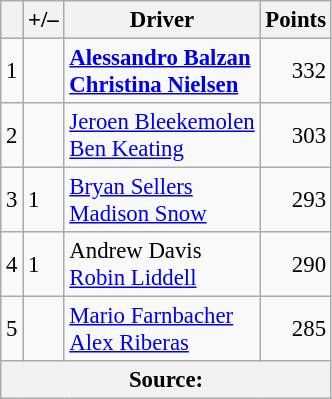<table class="wikitable" style="font-size: 95%;">
<tr>
<th scope="col"></th>
<th scope="col">+/–</th>
<th scope="col">Driver</th>
<th scope="col">Points</th>
</tr>
<tr>
<td align=center>1</td>
<td align="left"></td>
<td><strong> <a href='#'>Alessandro Balzan</a><br> <a href='#'>Christina Nielsen</a></strong></td>
<td align=right>332</td>
</tr>
<tr>
<td align=center>2</td>
<td align="left"></td>
<td> <a href='#'>Jeroen Bleekemolen</a><br> <a href='#'>Ben Keating</a></td>
<td align=right>303</td>
</tr>
<tr>
<td align=center>3</td>
<td align="left"> 1</td>
<td> <a href='#'>Bryan Sellers</a><br> <a href='#'>Madison Snow</a></td>
<td align=right>293</td>
</tr>
<tr>
<td align=center>4</td>
<td align="left"> 1</td>
<td> Andrew Davis<br> <a href='#'>Robin Liddell</a></td>
<td align=right>290</td>
</tr>
<tr>
<td align=center>5</td>
<td align="left"></td>
<td> <a href='#'>Mario Farnbacher</a><br> <a href='#'>Alex Riberas</a></td>
<td align=right>285</td>
</tr>
<tr>
<th colspan=5>Source:</th>
</tr>
</table>
